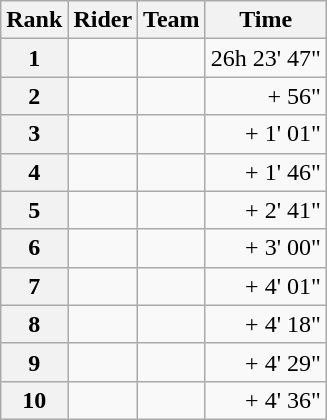<table class="wikitable" margin-bottom:0;">
<tr>
<th scope="col">Rank</th>
<th scope="col">Rider</th>
<th scope="col">Team</th>
<th scope="col">Time</th>
</tr>
<tr>
<th scope="row">1</th>
<td> </td>
<td></td>
<td align="right">26h 23' 47"</td>
</tr>
<tr>
<th scope="row">2</th>
<td></td>
<td></td>
<td align="right">+ 56"</td>
</tr>
<tr>
<th scope="row">3</th>
<td></td>
<td></td>
<td align="right">+ 1' 01"</td>
</tr>
<tr>
<th scope="row">4</th>
<td></td>
<td></td>
<td align="right">+ 1' 46"</td>
</tr>
<tr>
<th scope="row">5</th>
<td></td>
<td></td>
<td align="right">+ 2' 41"</td>
</tr>
<tr>
<th scope="row">6</th>
<td></td>
<td></td>
<td align="right">+ 3' 00"</td>
</tr>
<tr>
<th scope="row">7</th>
<td></td>
<td></td>
<td align="right">+ 4' 01"</td>
</tr>
<tr>
<th scope="row">8</th>
<td></td>
<td></td>
<td align="right">+ 4' 18"</td>
</tr>
<tr>
<th scope="row">9</th>
<td></td>
<td></td>
<td align="right">+ 4' 29"</td>
</tr>
<tr>
<th scope="row">10</th>
<td></td>
<td></td>
<td align="right">+ 4' 36"</td>
</tr>
</table>
